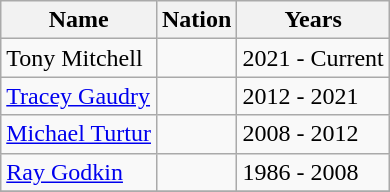<table class="wikitable">
<tr>
<th>Name</th>
<th>Nation</th>
<th>Years</th>
</tr>
<tr>
<td>Tony Mitchell</td>
<td></td>
<td>2021 - Current</td>
</tr>
<tr>
<td><a href='#'>Tracey Gaudry</a></td>
<td></td>
<td>2012 - 2021</td>
</tr>
<tr>
<td><a href='#'>Michael Turtur</a></td>
<td></td>
<td>2008 - 2012</td>
</tr>
<tr>
<td><a href='#'>Ray Godkin</a></td>
<td></td>
<td>1986 - 2008</td>
</tr>
<tr>
</tr>
</table>
